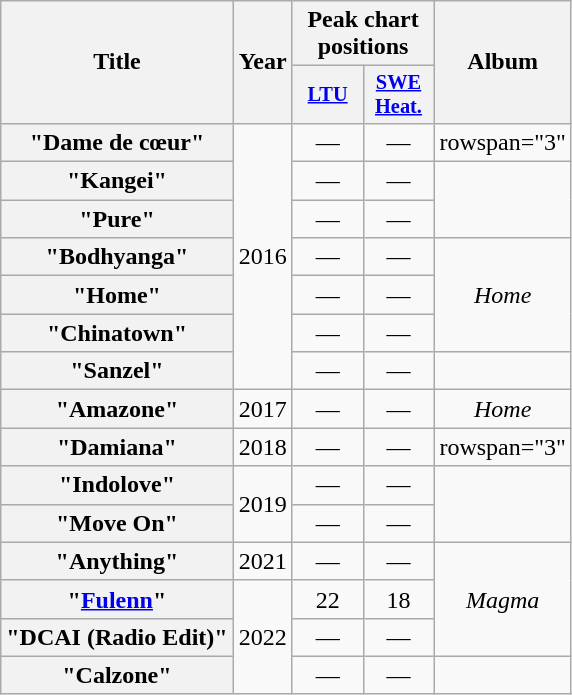<table class="wikitable plainrowheaders" style="text-align:center">
<tr>
<th scope="col" rowspan="2">Title</th>
<th scope="col" rowspan="2">Year</th>
<th scope="col" colspan="2">Peak chart positions</th>
<th scope="col" rowspan="2">Album</th>
</tr>
<tr>
<th style="width:3em;font-size:85%"><a href='#'>LTU</a><br></th>
<th style="width:3em;font-size:85%"><a href='#'>SWE<br>Heat.</a><br></th>
</tr>
<tr>
<th scope="row">"Dame de cœur"</th>
<td rowspan="7">2016</td>
<td>—</td>
<td>—</td>
<td>rowspan="3" </td>
</tr>
<tr>
<th scope="row">"Kangei"</th>
<td>—</td>
<td>—</td>
</tr>
<tr>
<th scope="row">"Pure"</th>
<td>—</td>
<td>—</td>
</tr>
<tr>
<th scope="row">"Bodhyanga"</th>
<td>—</td>
<td>—</td>
<td rowspan="3"><em>Home</em></td>
</tr>
<tr>
<th scope="row">"Home"</th>
<td>—</td>
<td>—</td>
</tr>
<tr>
<th scope="row">"Chinatown"</th>
<td>—</td>
<td>—</td>
</tr>
<tr>
<th scope="row">"Sanzel"</th>
<td>—</td>
<td>—</td>
<td></td>
</tr>
<tr>
<th scope="row">"Amazone"</th>
<td>2017</td>
<td>—</td>
<td>—</td>
<td><em>Home</em></td>
</tr>
<tr>
<th scope="row">"Damiana" <br></th>
<td>2018</td>
<td>—</td>
<td>—</td>
<td>rowspan="3" </td>
</tr>
<tr>
<th scope="row">"Indolove" <br></th>
<td rowspan="2">2019</td>
<td>—</td>
<td>—</td>
</tr>
<tr>
<th scope="row">"Move On"</th>
<td>—</td>
<td>—</td>
</tr>
<tr>
<th scope="row">"Anything"</th>
<td>2021</td>
<td>—</td>
<td>—</td>
<td rowspan="3"><em>Magma</em></td>
</tr>
<tr>
<th scope="row">"<a href='#'>Fulenn</a>" <br></th>
<td rowspan="3">2022</td>
<td>22</td>
<td>18</td>
</tr>
<tr>
<th scope="row">"DCAI (Radio Edit)"</th>
<td>—</td>
<td>—</td>
</tr>
<tr>
<th scope="row">"Calzone"</th>
<td>—</td>
<td>—</td>
<td></td>
</tr>
</table>
